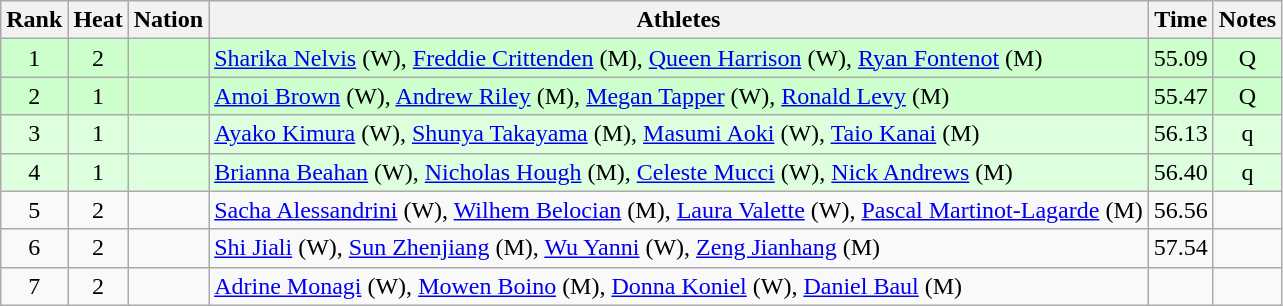<table class="wikitable sortable" style="text-align:center">
<tr>
<th>Rank</th>
<th>Heat</th>
<th>Nation</th>
<th>Athletes</th>
<th>Time</th>
<th>Notes</th>
</tr>
<tr bgcolor=ccffcc>
<td>1</td>
<td>2</td>
<td align=left></td>
<td align=left><a href='#'>Sharika Nelvis</a> (W), <a href='#'>Freddie Crittenden</a> (M), <a href='#'>Queen Harrison</a> (W), <a href='#'>Ryan Fontenot</a> (M)</td>
<td>55.09</td>
<td>Q</td>
</tr>
<tr bgcolor=ccffcc>
<td>2</td>
<td>1</td>
<td align=left></td>
<td align=left><a href='#'>Amoi Brown</a> (W), <a href='#'>Andrew Riley</a> (M), <a href='#'>Megan Tapper</a> (W), <a href='#'>Ronald Levy</a> (M)</td>
<td>55.47</td>
<td>Q</td>
</tr>
<tr bgcolor=ddffdd>
<td>3</td>
<td>1</td>
<td align=left></td>
<td align=left><a href='#'>Ayako Kimura</a> (W), <a href='#'>Shunya Takayama</a> (M), <a href='#'>Masumi Aoki</a> (W), <a href='#'>Taio Kanai</a> (M)</td>
<td>56.13</td>
<td>q</td>
</tr>
<tr bgcolor=ddffdd>
<td>4</td>
<td>1</td>
<td align=left></td>
<td align=left><a href='#'>Brianna Beahan</a> (W), <a href='#'>Nicholas Hough</a> (M), <a href='#'>Celeste Mucci</a> (W), <a href='#'>Nick Andrews</a> (M)</td>
<td>56.40</td>
<td>q</td>
</tr>
<tr>
<td>5</td>
<td>2</td>
<td align=left></td>
<td align=left><a href='#'>Sacha Alessandrini</a> (W), <a href='#'>Wilhem Belocian</a> (M), <a href='#'>Laura Valette</a> (W), <a href='#'>Pascal Martinot-Lagarde</a> (M)</td>
<td>56.56</td>
<td></td>
</tr>
<tr>
<td>6</td>
<td>2</td>
<td align=left></td>
<td align=left><a href='#'>Shi Jiali</a> (W), <a href='#'>Sun Zhenjiang</a> (M), <a href='#'>Wu Yanni</a> (W), <a href='#'>Zeng Jianhang</a> (M)</td>
<td>57.54</td>
<td></td>
</tr>
<tr>
<td>7</td>
<td>2</td>
<td align=left></td>
<td align=left><a href='#'>Adrine Monagi</a> (W), <a href='#'>Mowen Boino</a> (M), <a href='#'>Donna Koniel</a> (W), <a href='#'>Daniel Baul</a> (M)</td>
<td></td>
<td></td>
</tr>
</table>
